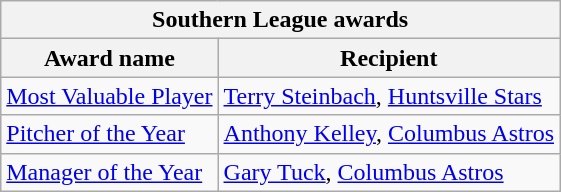<table class="wikitable">
<tr>
<th colspan="2">Southern League awards</th>
</tr>
<tr>
<th>Award name</th>
<th>Recipient</th>
</tr>
<tr>
<td><a href='#'>Most Valuable Player</a></td>
<td><a href='#'>Terry Steinbach</a>, <a href='#'>Huntsville Stars</a></td>
</tr>
<tr>
<td><a href='#'>Pitcher of the Year</a></td>
<td><a href='#'>Anthony Kelley</a>, <a href='#'>Columbus Astros</a></td>
</tr>
<tr>
<td><a href='#'>Manager of the Year</a></td>
<td><a href='#'>Gary Tuck</a>, <a href='#'>Columbus Astros</a></td>
</tr>
</table>
